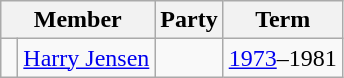<table class="wikitable">
<tr>
<th colspan="2">Member</th>
<th>Party</th>
<th>Term</th>
</tr>
<tr>
<td> </td>
<td><a href='#'>Harry Jensen</a></td>
<td></td>
<td><a href='#'>1973</a>–1981</td>
</tr>
</table>
